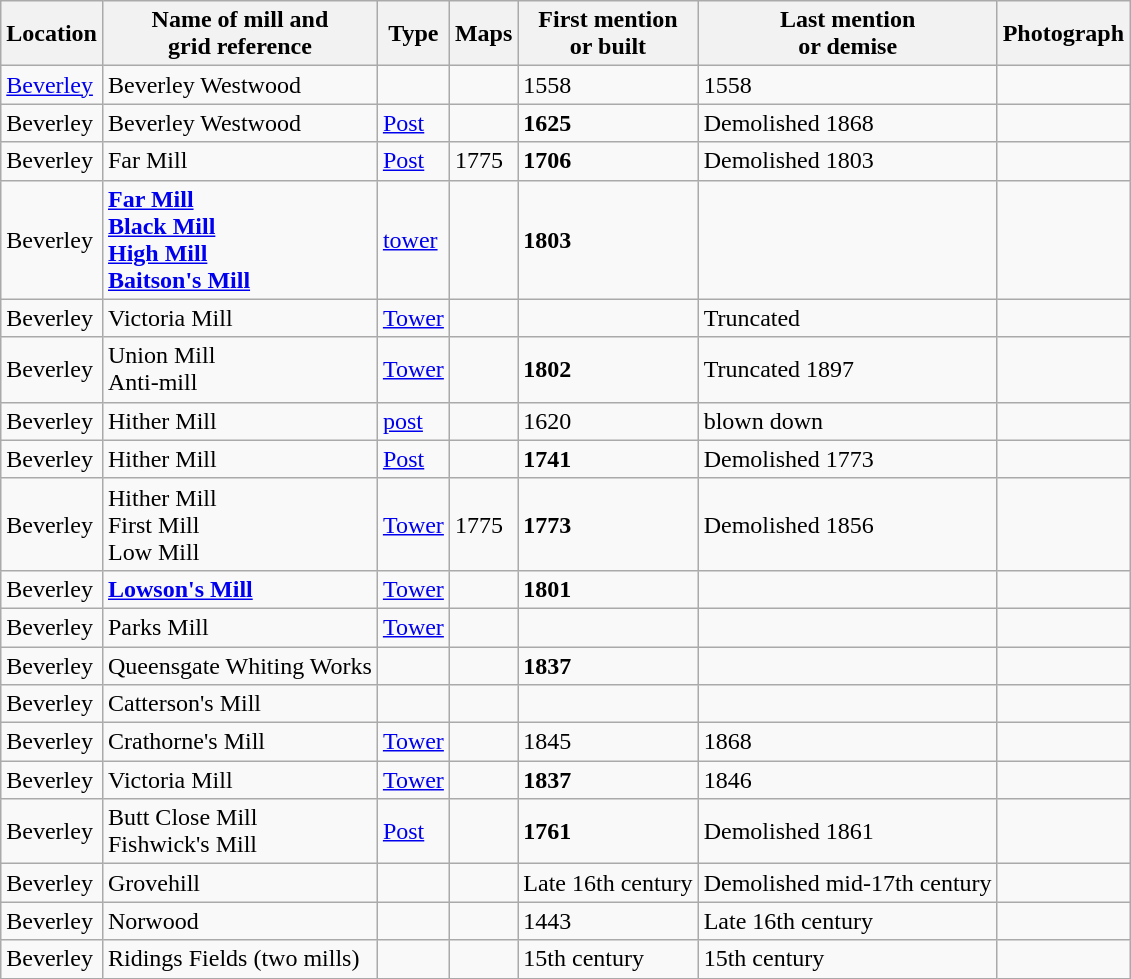<table class="wikitable">
<tr>
<th>Location</th>
<th>Name of mill and<br>grid reference</th>
<th>Type</th>
<th>Maps</th>
<th>First mention<br>or built</th>
<th>Last mention<br> or demise</th>
<th>Photograph</th>
</tr>
<tr>
<td><a href='#'>Beverley</a></td>
<td>Beverley Westwood</td>
<td></td>
<td></td>
<td>1558</td>
<td>1558</td>
<td></td>
</tr>
<tr>
<td>Beverley</td>
<td>Beverley Westwood</td>
<td><a href='#'>Post</a></td>
<td></td>
<td><strong>1625</strong></td>
<td>Demolished 1868</td>
<td></td>
</tr>
<tr>
<td>Beverley</td>
<td>Far Mill<br></td>
<td><a href='#'>Post</a></td>
<td>1775</td>
<td><strong>1706</strong></td>
<td>Demolished 1803</td>
<td></td>
</tr>
<tr>
<td>Beverley</td>
<td><strong><a href='#'>Far Mill<br>Black Mill<br>High Mill<br>Baitson's Mill</a></strong><br></td>
<td><a href='#'>tower</a></td>
<td></td>
<td><strong>1803</strong></td>
<td></td>
<td></td>
</tr>
<tr>
<td>Beverley</td>
<td>Victoria Mill<br></td>
<td><a href='#'>Tower</a></td>
<td></td>
<td></td>
<td>Truncated<br></td>
<td></td>
</tr>
<tr>
<td>Beverley</td>
<td>Union Mill<br>Anti-mill<br></td>
<td><a href='#'>Tower</a></td>
<td></td>
<td><strong>1802</strong></td>
<td>Truncated 1897<br></td>
<td></td>
</tr>
<tr>
<td>Beverley</td>
<td>Hither Mill</td>
<td><a href='#'>post</a></td>
<td></td>
<td>1620</td>
<td>blown down </td>
<td></td>
</tr>
<tr>
<td>Beverley</td>
<td>Hither Mill</td>
<td><a href='#'>Post</a></td>
<td></td>
<td><strong>1741</strong></td>
<td>Demolished 1773</td>
<td></td>
</tr>
<tr>
<td>Beverley</td>
<td>Hither Mill<br>First Mill<br>Low Mill</td>
<td><a href='#'>Tower</a></td>
<td>1775</td>
<td><strong>1773</strong></td>
<td>Demolished 1856</td>
<td></td>
</tr>
<tr>
<td>Beverley</td>
<td><strong><a href='#'>Lowson's Mill</a></strong><br></td>
<td><a href='#'>Tower</a></td>
<td></td>
<td><strong>1801</strong></td>
<td></td>
<td></td>
</tr>
<tr>
<td>Beverley</td>
<td>Parks Mill</td>
<td><a href='#'>Tower</a></td>
<td></td>
<td></td>
<td></td>
<td></td>
</tr>
<tr>
<td>Beverley</td>
<td>Queensgate Whiting Works</td>
<td></td>
<td></td>
<td><strong>1837</strong></td>
<td></td>
<td></td>
</tr>
<tr>
<td>Beverley</td>
<td>Catterson's Mill</td>
<td></td>
<td></td>
<td></td>
<td></td>
<td></td>
</tr>
<tr>
<td>Beverley</td>
<td>Crathorne's Mill</td>
<td><a href='#'>Tower</a></td>
<td></td>
<td>1845</td>
<td>1868</td>
<td></td>
</tr>
<tr>
<td>Beverley</td>
<td>Victoria Mill</td>
<td><a href='#'>Tower</a></td>
<td></td>
<td><strong>1837</strong></td>
<td>1846</td>
<td></td>
</tr>
<tr>
<td>Beverley</td>
<td>Butt Close Mill<br>Fishwick's Mill</td>
<td><a href='#'>Post</a></td>
<td></td>
<td><strong>1761</strong></td>
<td>Demolished 1861</td>
<td></td>
</tr>
<tr>
<td>Beverley</td>
<td>Grovehill</td>
<td></td>
<td></td>
<td>Late 16th century</td>
<td>Demolished mid-17th century</td>
<td></td>
</tr>
<tr>
<td>Beverley</td>
<td>Norwood</td>
<td></td>
<td></td>
<td>1443</td>
<td>Late 16th century</td>
<td></td>
</tr>
<tr>
<td>Beverley</td>
<td>Ridings Fields (two mills)</td>
<td></td>
<td></td>
<td>15th century</td>
<td>15th century</td>
<td></td>
</tr>
</table>
